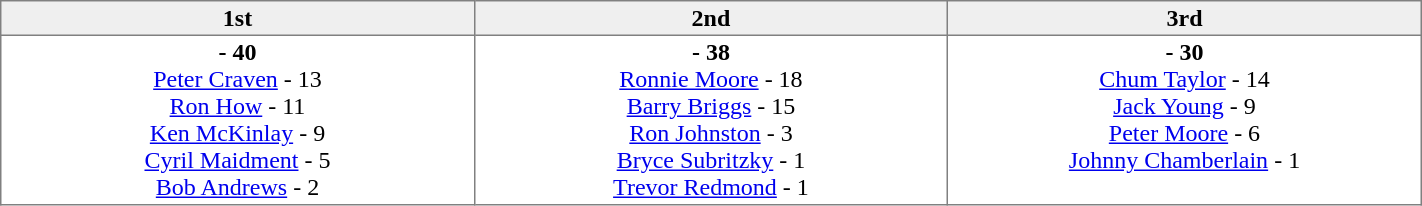<table border=1 cellpadding=2 cellspacing=0 width=75% style="border-collapse:collapse">
<tr align=center style="background:#efefef;">
<th width=20% >1st</th>
<th width=20% >2nd</th>
<th width=20% >3rd</th>
</tr>
<tr align=center>
<td valign=top ><strong> - 40</strong><br><a href='#'>Peter Craven</a> - 13<br><a href='#'>Ron How</a> - 11<br><a href='#'>Ken McKinlay</a> - 9<br><a href='#'>Cyril Maidment</a> - 5<br><a href='#'>Bob Andrews</a> - 2</td>
<td valign=top ><strong> - 38</strong><br><a href='#'>Ronnie Moore</a> - 18<br><a href='#'>Barry Briggs</a> - 15<br><a href='#'>Ron Johnston</a> - 3<br><a href='#'>Bryce Subritzky</a> - 1<br><a href='#'>Trevor Redmond</a> - 1</td>
<td valign=top ><strong> - 30</strong><br><a href='#'>Chum Taylor</a> - 14<br><a href='#'>Jack Young</a> - 9<br><a href='#'>Peter Moore</a> - 6<br><a href='#'>Johnny Chamberlain</a> - 1</td>
</tr>
</table>
